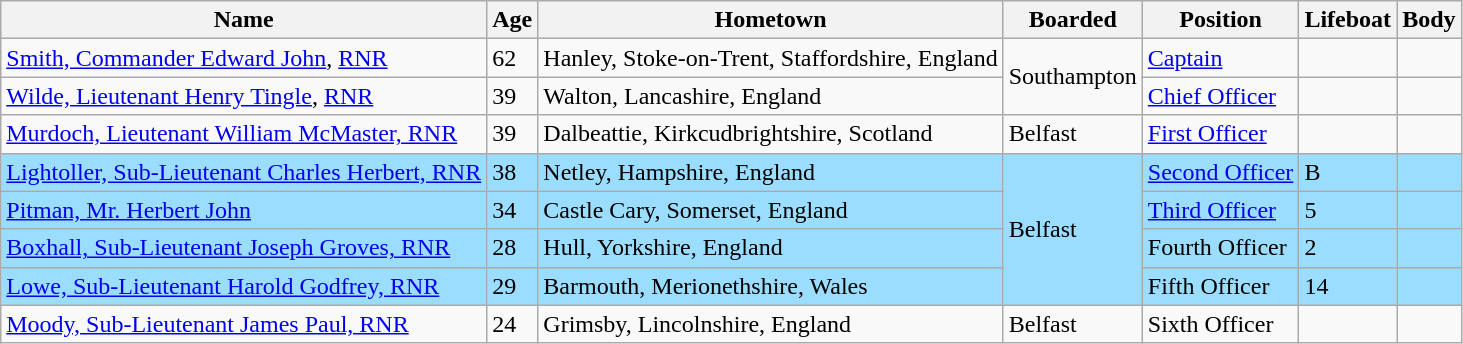<table class="sortable wikitable">
<tr>
<th>Name</th>
<th>Age</th>
<th>Hometown</th>
<th>Boarded</th>
<th>Position</th>
<th>Lifeboat</th>
<th>Body</th>
</tr>
<tr>
<td><a href='#'>Smith, Commander Edward John</a>, <a href='#'>RNR</a></td>
<td>62</td>
<td>Hanley, Stoke-on-Trent, Staffordshire, England</td>
<td rowspan="2">Southampton</td>
<td><a href='#'>Captain</a></td>
<td></td>
<td></td>
</tr>
<tr>
<td><a href='#'>Wilde, Lieutenant Henry Tingle</a>, <a href='#'>RNR</a></td>
<td>39</td>
<td>Walton, Lancashire, England</td>
<td><a href='#'>Chief Officer</a></td>
<td></td>
<td></td>
</tr>
<tr>
<td><a href='#'>Murdoch, Lieutenant William McMaster, RNR</a></td>
<td>39</td>
<td>Dalbeattie, Kirkcudbrightshire, Scotland</td>
<td>Belfast</td>
<td><a href='#'>First Officer</a></td>
<td></td>
<td></td>
</tr>
<tr style="background:#9bddff;">
<td><a href='#'>Lightoller, Sub-Lieutenant Charles Herbert, RNR</a></td>
<td>38</td>
<td>Netley, Hampshire, England</td>
<td rowspan="4">Belfast</td>
<td><a href='#'>Second Officer</a></td>
<td>B</td>
<td></td>
</tr>
<tr style="background:#9bddff;">
<td><a href='#'>Pitman, Mr. Herbert John</a></td>
<td>34</td>
<td>Castle Cary, Somerset, England</td>
<td><a href='#'>Third Officer</a></td>
<td>5</td>
<td></td>
</tr>
<tr style="background:#9bddff;">
<td><a href='#'>Boxhall, Sub-Lieutenant Joseph Groves, RNR</a></td>
<td>28</td>
<td>Hull, Yorkshire, England</td>
<td>Fourth Officer</td>
<td>2</td>
<td></td>
</tr>
<tr style="background:#9bddff;">
<td><a href='#'>Lowe, Sub-Lieutenant Harold Godfrey, RNR</a></td>
<td>29</td>
<td>Barmouth, Merionethshire, Wales</td>
<td>Fifth Officer</td>
<td>14</td>
<td></td>
</tr>
<tr>
<td><a href='#'>Moody, Sub-Lieutenant James Paul, RNR</a></td>
<td>24</td>
<td>Grimsby, Lincolnshire, England</td>
<td>Belfast</td>
<td>Sixth Officer</td>
<td></td>
<td></td>
</tr>
</table>
